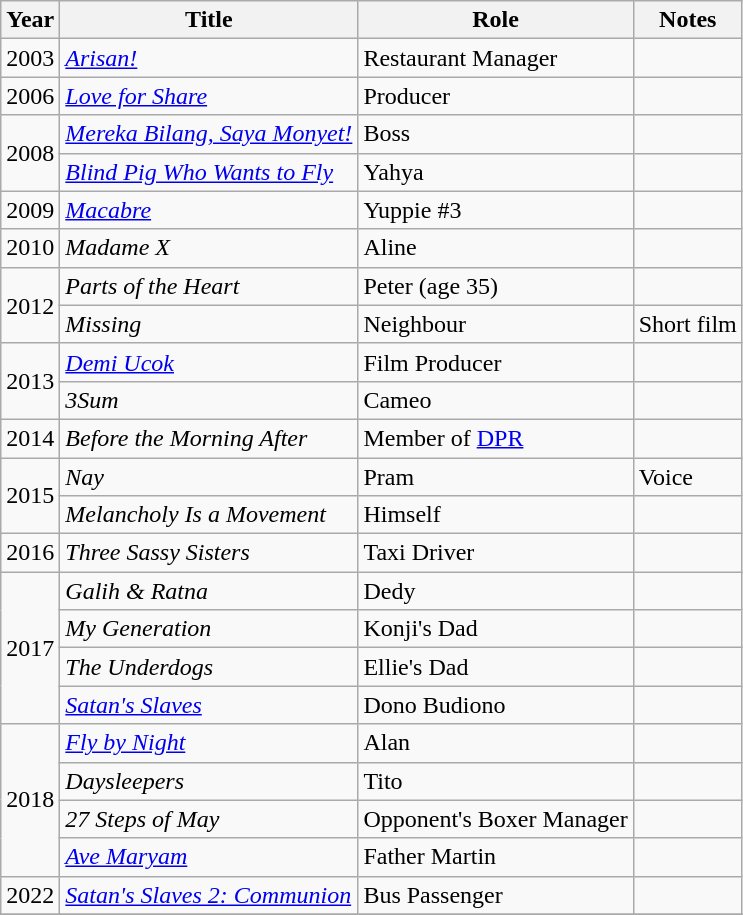<table class="wikitable">
<tr>
<th>Year</th>
<th>Title</th>
<th>Role</th>
<th>Notes</th>
</tr>
<tr>
<td>2003</td>
<td><em><a href='#'>Arisan!</a></em></td>
<td>Restaurant Manager</td>
<td></td>
</tr>
<tr>
<td>2006</td>
<td><em><a href='#'>Love for Share</a></em></td>
<td>Producer</td>
<td></td>
</tr>
<tr>
<td rowspan=2>2008</td>
<td><em><a href='#'>Mereka Bilang, Saya Monyet!</a></em></td>
<td>Boss</td>
<td></td>
</tr>
<tr>
<td><em><a href='#'>Blind Pig Who Wants to Fly</a></em></td>
<td>Yahya</td>
<td></td>
</tr>
<tr>
<td>2009</td>
<td><em><a href='#'>Macabre</a></em></td>
<td>Yuppie #3</td>
<td></td>
</tr>
<tr>
<td>2010</td>
<td><em>Madame X</em></td>
<td>Aline</td>
<td></td>
</tr>
<tr>
<td rowspan=2>2012</td>
<td><em>Parts of the Heart</em></td>
<td>Peter (age 35)</td>
<td></td>
</tr>
<tr>
<td><em>Missing</em></td>
<td>Neighbour</td>
<td>Short film</td>
</tr>
<tr>
<td rowspan=2>2013</td>
<td><em><a href='#'>Demi Ucok</a></em></td>
<td>Film Producer</td>
<td></td>
</tr>
<tr>
<td><em>3Sum</em></td>
<td>Cameo</td>
<td></td>
</tr>
<tr>
<td>2014</td>
<td><em>Before the Morning After</em></td>
<td>Member of <a href='#'>DPR</a></td>
<td></td>
</tr>
<tr>
<td rowspan=2>2015</td>
<td><em>Nay</em></td>
<td>Pram</td>
<td>Voice</td>
</tr>
<tr>
<td><em>Melancholy Is a Movement</em></td>
<td>Himself</td>
<td></td>
</tr>
<tr>
<td>2016</td>
<td><em>Three Sassy Sisters</em></td>
<td>Taxi Driver</td>
<td></td>
</tr>
<tr>
<td rowspan=4>2017</td>
<td><em>Galih & Ratna</em></td>
<td>Dedy</td>
<td></td>
</tr>
<tr>
<td><em>My Generation</em></td>
<td>Konji's Dad</td>
<td></td>
</tr>
<tr>
<td><em>The Underdogs</em></td>
<td>Ellie's Dad</td>
<td></td>
</tr>
<tr>
<td><em><a href='#'>Satan's Slaves</a></em></td>
<td>Dono Budiono</td>
<td></td>
</tr>
<tr>
<td rowspan=4>2018</td>
<td><em><a href='#'>Fly by Night</a></em></td>
<td>Alan</td>
<td></td>
</tr>
<tr>
<td><em>Daysleepers</em></td>
<td>Tito</td>
<td></td>
</tr>
<tr>
<td><em>27 Steps of May</em></td>
<td>Opponent's Boxer Manager</td>
<td></td>
</tr>
<tr>
<td><em><a href='#'>Ave Maryam</a></em></td>
<td>Father Martin</td>
<td></td>
</tr>
<tr>
<td>2022</td>
<td><em><a href='#'>Satan's Slaves 2: Communion</a></em></td>
<td>Bus Passenger</td>
<td></td>
</tr>
<tr>
</tr>
</table>
